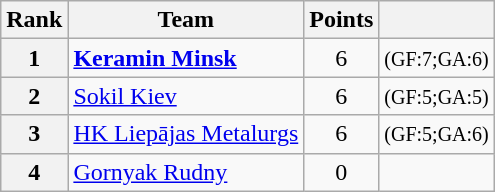<table class="wikitable" style="text-align: center;">
<tr>
<th>Rank</th>
<th>Team</th>
<th>Points</th>
<th></th>
</tr>
<tr>
<th>1</th>
<td style="text-align: left;"> <strong><a href='#'>Keramin Minsk</a></strong></td>
<td>6</td>
<td><small>(GF:7;GA:6)</small></td>
</tr>
<tr>
<th>2</th>
<td style="text-align: left;"> <a href='#'>Sokil Kiev</a></td>
<td>6</td>
<td><small>(GF:5;GA:5)</small></td>
</tr>
<tr>
<th>3</th>
<td style="text-align: left;"> <a href='#'>HK Liepājas Metalurgs</a></td>
<td>6</td>
<td><small>(GF:5;GA:6)</small></td>
</tr>
<tr>
<th>4</th>
<td style="text-align: left;"> <a href='#'>Gornyak Rudny</a></td>
<td>0</td>
<td></td>
</tr>
</table>
